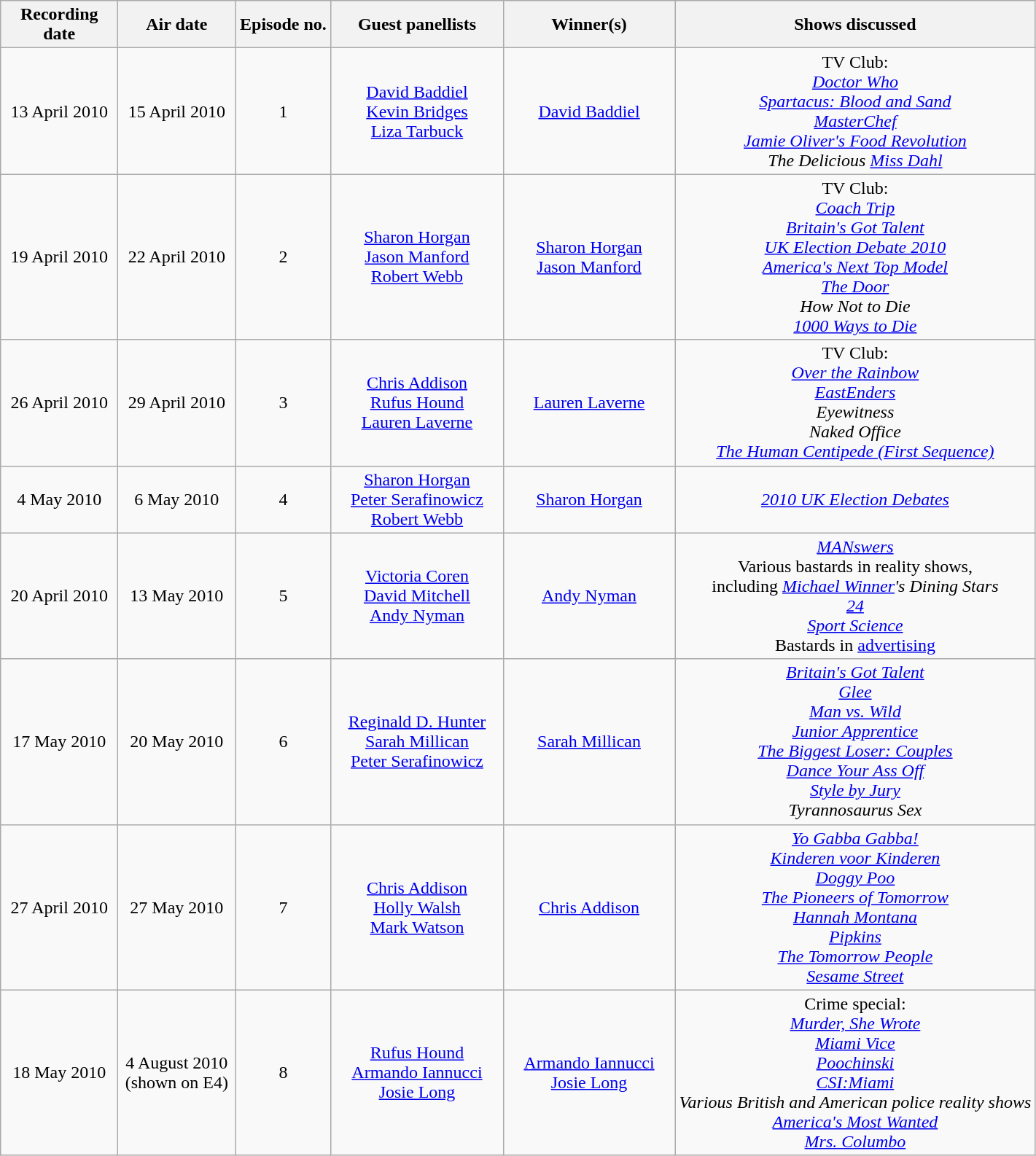<table class="wikitable" border="1" style="text-align:center;">
<tr>
<th width="100">Recording date</th>
<th width="100">Air date</th>
<th width="80">Episode no.</th>
<th width="150">Guest panellists</th>
<th width="150">Winner(s)</th>
<th>Shows discussed</th>
</tr>
<tr>
<td>13 April 2010</td>
<td>15 April 2010</td>
<td>1</td>
<td><a href='#'>David Baddiel</a><br><a href='#'>Kevin Bridges</a><br><a href='#'>Liza Tarbuck</a></td>
<td><a href='#'>David Baddiel</a></td>
<td>TV Club:<br><em><a href='#'>Doctor Who</a></em><br><em><a href='#'>Spartacus: Blood and Sand</a></em><br><em><a href='#'>MasterChef</a></em><br><em><a href='#'>Jamie Oliver's Food Revolution</a></em><br><em>The Delicious <a href='#'>Miss Dahl</a></em></td>
</tr>
<tr>
<td>19 April 2010</td>
<td>22 April 2010</td>
<td>2</td>
<td><a href='#'>Sharon Horgan</a><br><a href='#'>Jason Manford</a><br><a href='#'>Robert Webb</a></td>
<td><a href='#'>Sharon Horgan</a><br><a href='#'>Jason Manford</a></td>
<td>TV Club:<br><em><a href='#'>Coach Trip</a></em><br><em><a href='#'>Britain's Got Talent</a></em><br><em><a href='#'>UK Election Debate 2010</a></em><br><em><a href='#'>America's Next Top Model</a></em><br><em><a href='#'>The Door</a></em><br><em>How Not to Die</em><br><em><a href='#'>1000 Ways to Die</a></em></td>
</tr>
<tr>
<td>26 April 2010</td>
<td>29 April 2010</td>
<td>3</td>
<td><a href='#'>Chris Addison</a><br><a href='#'>Rufus Hound</a><br><a href='#'>Lauren Laverne</a></td>
<td><a href='#'>Lauren Laverne</a></td>
<td>TV Club:<br><em><a href='#'>Over the Rainbow</a></em><br><em><a href='#'>EastEnders</a></em><br> <em>Eyewitness</em><br><em>Naked Office</em><br><em><a href='#'>The Human Centipede (First Sequence)</a></em></td>
</tr>
<tr>
<td>4 May 2010</td>
<td>6 May 2010</td>
<td>4</td>
<td><a href='#'>Sharon Horgan</a><br><a href='#'>Peter Serafinowicz</a><br><a href='#'>Robert Webb</a></td>
<td><a href='#'>Sharon Horgan</a></td>
<td><em><a href='#'>2010 UK Election Debates</a></em></td>
</tr>
<tr>
<td>20 April 2010</td>
<td>13 May 2010</td>
<td>5</td>
<td><a href='#'>Victoria Coren</a><br><a href='#'>David Mitchell</a><br><a href='#'>Andy Nyman</a></td>
<td><a href='#'>Andy Nyman</a></td>
<td><em><a href='#'>MANswers</a></em><br>Various bastards in reality shows,<br>including <em><a href='#'>Michael Winner</a>'s Dining Stars</em><br><em><a href='#'>24</a></em><br><em><a href='#'>Sport Science</a></em><br>Bastards in <a href='#'>advertising</a></td>
</tr>
<tr>
<td>17 May 2010</td>
<td>20 May 2010</td>
<td>6</td>
<td><a href='#'>Reginald D. Hunter</a><br><a href='#'>Sarah Millican</a><br><a href='#'>Peter Serafinowicz</a></td>
<td><a href='#'>Sarah Millican</a></td>
<td><em><a href='#'>Britain's Got Talent</a></em><br><em><a href='#'>Glee</a></em><br><em><a href='#'>Man vs. Wild</a></em><br><em><a href='#'>Junior Apprentice</a></em><br><em><a href='#'>The Biggest Loser: Couples</a></em><br><em><a href='#'>Dance Your Ass Off</a></em><br><em><a href='#'>Style by Jury</a></em><br><em>Tyrannosaurus Sex</em></td>
</tr>
<tr>
<td>27 April 2010</td>
<td>27 May 2010</td>
<td>7</td>
<td><a href='#'>Chris Addison</a><br><a href='#'>Holly Walsh</a><br><a href='#'>Mark Watson</a></td>
<td><a href='#'>Chris Addison</a></td>
<td><em><a href='#'>Yo Gabba Gabba!</a></em><br><em><a href='#'>Kinderen voor Kinderen</a></em><br><em><a href='#'>Doggy Poo</a></em><br><em><a href='#'>The Pioneers of Tomorrow</a></em><br><em><a href='#'>Hannah Montana</a></em><br><em><a href='#'>Pipkins</a></em><br><em><a href='#'>The Tomorrow People</a></em><br><em><a href='#'>Sesame Street</a></em></td>
</tr>
<tr>
<td>18 May 2010</td>
<td>4 August 2010 (shown on E4)</td>
<td>8</td>
<td><a href='#'>Rufus Hound</a><br><a href='#'>Armando Iannucci</a><br><a href='#'>Josie Long</a></td>
<td><a href='#'>Armando Iannucci</a><br><a href='#'>Josie Long</a></td>
<td>Crime special:<br><em><a href='#'>Murder, She Wrote</a></em><br><em><a href='#'>Miami Vice</a></em><br><em><a href='#'>Poochinski</a></em><br><em><a href='#'>CSI:Miami</a></em><br><em>Various British and American police reality shows</em><br><em><a href='#'>America's Most Wanted</a></em><br><em><a href='#'>Mrs. Columbo</a></em><br></td>
</tr>
</table>
